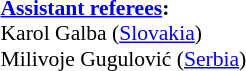<table style="width:100%; font-size:90%;">
<tr>
<td><br><strong><a href='#'>Assistant referees</a>:</strong>
<br>Karol Galba (<a href='#'>Slovakia</a>)
<br>Milivoje Gugulović (<a href='#'>Serbia</a>)</td>
</tr>
</table>
